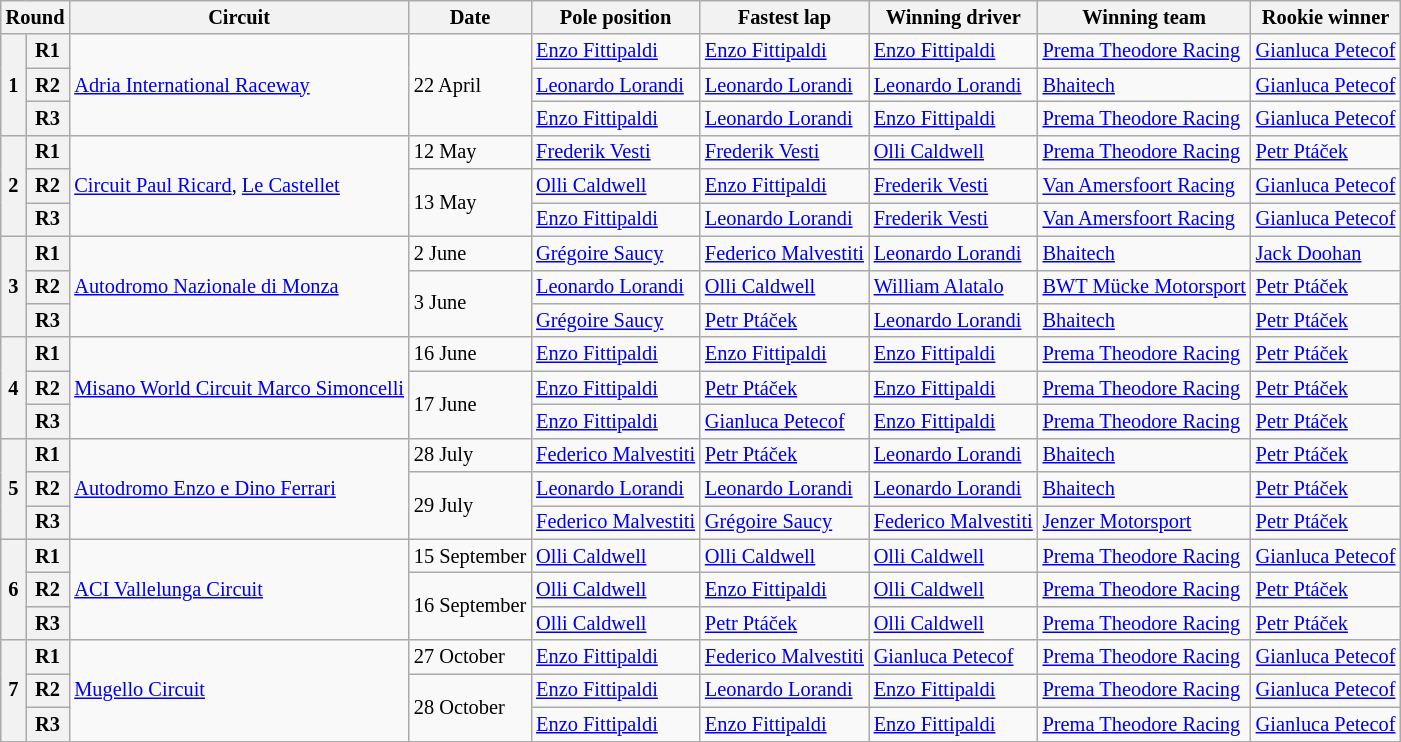<table class="wikitable" style="font-size: 85%">
<tr>
<th colspan=2>Round</th>
<th>Circuit</th>
<th>Date</th>
<th>Pole position</th>
<th>Fastest lap</th>
<th>Winning driver</th>
<th>Winning team</th>
<th>Rookie winner</th>
</tr>
<tr>
<th rowspan=3>1</th>
<th>R1</th>
<td rowspan=3> <a href='#'>Adria International Raceway</a></td>
<td rowspan=3>22 April</td>
<td> <a href='#'>Enzo Fittipaldi</a></td>
<td> <a href='#'>Enzo Fittipaldi</a></td>
<td> <a href='#'>Enzo Fittipaldi</a></td>
<td nowrap> <a href='#'>Prema Theodore Racing</a></td>
<td nowrap> <a href='#'>Gianluca Petecof</a></td>
</tr>
<tr>
<th>R2</th>
<td nowrap> <a href='#'>Leonardo Lorandi</a></td>
<td nowrap> <a href='#'>Leonardo Lorandi</a></td>
<td nowrap> <a href='#'>Leonardo Lorandi</a></td>
<td> <a href='#'>Bhaitech</a></td>
<td> <a href='#'>Gianluca Petecof</a></td>
</tr>
<tr>
<th>R3</th>
<td> <a href='#'>Enzo Fittipaldi</a></td>
<td> <a href='#'>Leonardo Lorandi</a></td>
<td> <a href='#'>Enzo Fittipaldi</a></td>
<td> <a href='#'>Prema Theodore Racing</a></td>
<td> <a href='#'>Gianluca Petecof</a></td>
</tr>
<tr>
<th rowspan=3>2</th>
<th>R1</th>
<td rowspan=3> <a href='#'>Circuit Paul Ricard</a>, <a href='#'>Le Castellet</a></td>
<td>12 May</td>
<td> <a href='#'>Frederik Vesti</a></td>
<td> <a href='#'>Frederik Vesti</a></td>
<td> <a href='#'>Olli Caldwell</a></td>
<td> <a href='#'>Prema Theodore Racing</a></td>
<td> <a href='#'>Petr Ptáček</a></td>
</tr>
<tr>
<th>R2</th>
<td rowspan=2>13 May</td>
<td> <a href='#'>Olli Caldwell</a></td>
<td> <a href='#'>Enzo Fittipaldi</a></td>
<td> <a href='#'>Frederik Vesti</a></td>
<td> <a href='#'>Van Amersfoort Racing</a></td>
<td> <a href='#'>Gianluca Petecof</a></td>
</tr>
<tr>
<th>R3</th>
<td> <a href='#'>Enzo Fittipaldi</a></td>
<td> <a href='#'>Leonardo Lorandi</a></td>
<td> <a href='#'>Frederik Vesti</a></td>
<td> <a href='#'>Van Amersfoort Racing</a></td>
<td> <a href='#'>Gianluca Petecof</a></td>
</tr>
<tr>
<th rowspan=3>3</th>
<th>R1</th>
<td rowspan=3> <a href='#'>Autodromo Nazionale di Monza</a></td>
<td>2 June</td>
<td> <a href='#'>Grégoire Saucy</a></td>
<td nowrap> <a href='#'>Federico Malvestiti</a></td>
<td> <a href='#'>Leonardo Lorandi</a></td>
<td> <a href='#'>Bhaitech</a></td>
<td> <a href='#'>Jack Doohan</a></td>
</tr>
<tr>
<th>R2</th>
<td rowspan=2>3 June</td>
<td> <a href='#'>Leonardo Lorandi</a></td>
<td> <a href='#'>Olli Caldwell</a></td>
<td> <a href='#'>William Alatalo</a></td>
<td> <a href='#'>BWT Mücke Motorsport</a></td>
<td> <a href='#'>Petr Ptáček</a></td>
</tr>
<tr>
<th>R3</th>
<td> <a href='#'>Grégoire Saucy</a></td>
<td> <a href='#'>Petr Ptáček</a></td>
<td> <a href='#'>Leonardo Lorandi</a></td>
<td> <a href='#'>Bhaitech</a></td>
<td> <a href='#'>Petr Ptáček</a></td>
</tr>
<tr>
<th rowspan=3>4</th>
<th>R1</th>
<td rowspan=3 nowrap> <a href='#'>Misano World Circuit Marco Simoncelli</a></td>
<td>16 June</td>
<td> <a href='#'>Enzo Fittipaldi</a></td>
<td> <a href='#'>Enzo Fittipaldi</a></td>
<td> <a href='#'>Enzo Fittipaldi</a></td>
<td> <a href='#'>Prema Theodore Racing</a></td>
<td> <a href='#'>Petr Ptáček</a></td>
</tr>
<tr>
<th>R2</th>
<td rowspan=2>17 June</td>
<td> <a href='#'>Enzo Fittipaldi</a></td>
<td> <a href='#'>Petr Ptáček</a></td>
<td> <a href='#'>Enzo Fittipaldi</a></td>
<td> <a href='#'>Prema Theodore Racing</a></td>
<td> <a href='#'>Petr Ptáček</a></td>
</tr>
<tr>
<th>R3</th>
<td> <a href='#'>Enzo Fittipaldi</a></td>
<td> <a href='#'>Gianluca Petecof</a></td>
<td> <a href='#'>Enzo Fittipaldi</a></td>
<td> <a href='#'>Prema Theodore Racing</a></td>
<td> <a href='#'>Petr Ptáček</a></td>
</tr>
<tr>
<th rowspan=3>5</th>
<th>R1</th>
<td rowspan=3> <a href='#'>Autodromo Enzo e Dino Ferrari</a></td>
<td>28 July</td>
<td nowrap> <a href='#'>Federico Malvestiti</a></td>
<td> <a href='#'>Petr Ptáček</a></td>
<td> <a href='#'>Leonardo Lorandi</a></td>
<td> <a href='#'>Bhaitech</a></td>
<td> <a href='#'>Petr Ptáček</a></td>
</tr>
<tr>
<th>R2</th>
<td rowspan=2>29 July</td>
<td> <a href='#'>Leonardo Lorandi</a></td>
<td> <a href='#'>Leonardo Lorandi</a></td>
<td> <a href='#'>Leonardo Lorandi</a></td>
<td> <a href='#'>Bhaitech</a></td>
<td> <a href='#'>Petr Ptáček</a></td>
</tr>
<tr>
<th>R3</th>
<td> <a href='#'>Federico Malvestiti</a></td>
<td> <a href='#'>Grégoire Saucy</a></td>
<td nowrap> <a href='#'>Federico Malvestiti</a></td>
<td> <a href='#'>Jenzer Motorsport</a></td>
<td> <a href='#'>Petr Ptáček</a></td>
</tr>
<tr>
<th rowspan=3>6</th>
<th>R1</th>
<td rowspan=3> <a href='#'>ACI Vallelunga Circuit</a></td>
<td nowrap>15 September</td>
<td> <a href='#'>Olli Caldwell</a></td>
<td> <a href='#'>Olli Caldwell</a></td>
<td> <a href='#'>Olli Caldwell</a></td>
<td> <a href='#'>Prema Theodore Racing</a></td>
<td> <a href='#'>Gianluca Petecof</a></td>
</tr>
<tr>
<th>R2</th>
<td rowspan=2>16 September</td>
<td> <a href='#'>Olli Caldwell</a></td>
<td> <a href='#'>Enzo Fittipaldi</a></td>
<td> <a href='#'>Olli Caldwell</a></td>
<td> <a href='#'>Prema Theodore Racing</a></td>
<td> <a href='#'>Petr Ptáček</a></td>
</tr>
<tr>
<th>R3</th>
<td> <a href='#'>Olli Caldwell</a></td>
<td> <a href='#'>Petr Ptáček</a></td>
<td> <a href='#'>Olli Caldwell</a></td>
<td> <a href='#'>Prema Theodore Racing</a></td>
<td> <a href='#'>Petr Ptáček</a></td>
</tr>
<tr>
<th rowspan=3>7</th>
<th>R1</th>
<td rowspan=3> <a href='#'>Mugello Circuit</a></td>
<td>27 October</td>
<td> <a href='#'>Enzo Fittipaldi</a></td>
<td> <a href='#'>Federico Malvestiti</a></td>
<td> <a href='#'>Gianluca Petecof</a></td>
<td> <a href='#'>Prema Theodore Racing</a></td>
<td> <a href='#'>Gianluca Petecof</a></td>
</tr>
<tr>
<th>R2</th>
<td rowspan=2>28 October</td>
<td> <a href='#'>Enzo Fittipaldi</a></td>
<td> <a href='#'>Leonardo Lorandi</a></td>
<td> <a href='#'>Enzo Fittipaldi</a></td>
<td> <a href='#'>Prema Theodore Racing</a></td>
<td> <a href='#'>Gianluca Petecof</a></td>
</tr>
<tr>
<th>R3</th>
<td> <a href='#'>Enzo Fittipaldi</a></td>
<td> <a href='#'>Enzo Fittipaldi</a></td>
<td> <a href='#'>Enzo Fittipaldi</a></td>
<td> <a href='#'>Prema Theodore Racing</a></td>
<td> <a href='#'>Gianluca Petecof</a></td>
</tr>
</table>
